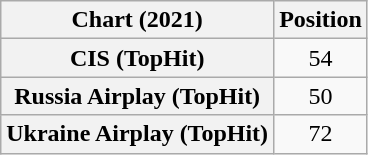<table class="wikitable sortable plainrowheaders" style="text-align:center;">
<tr>
<th scope="col">Chart (2021)</th>
<th scope="col">Position</th>
</tr>
<tr>
<th scope="row">CIS (TopHit)</th>
<td>54</td>
</tr>
<tr>
<th scope="row">Russia Airplay (TopHit)</th>
<td>50</td>
</tr>
<tr>
<th scope="row">Ukraine Airplay (TopHit)</th>
<td>72</td>
</tr>
</table>
